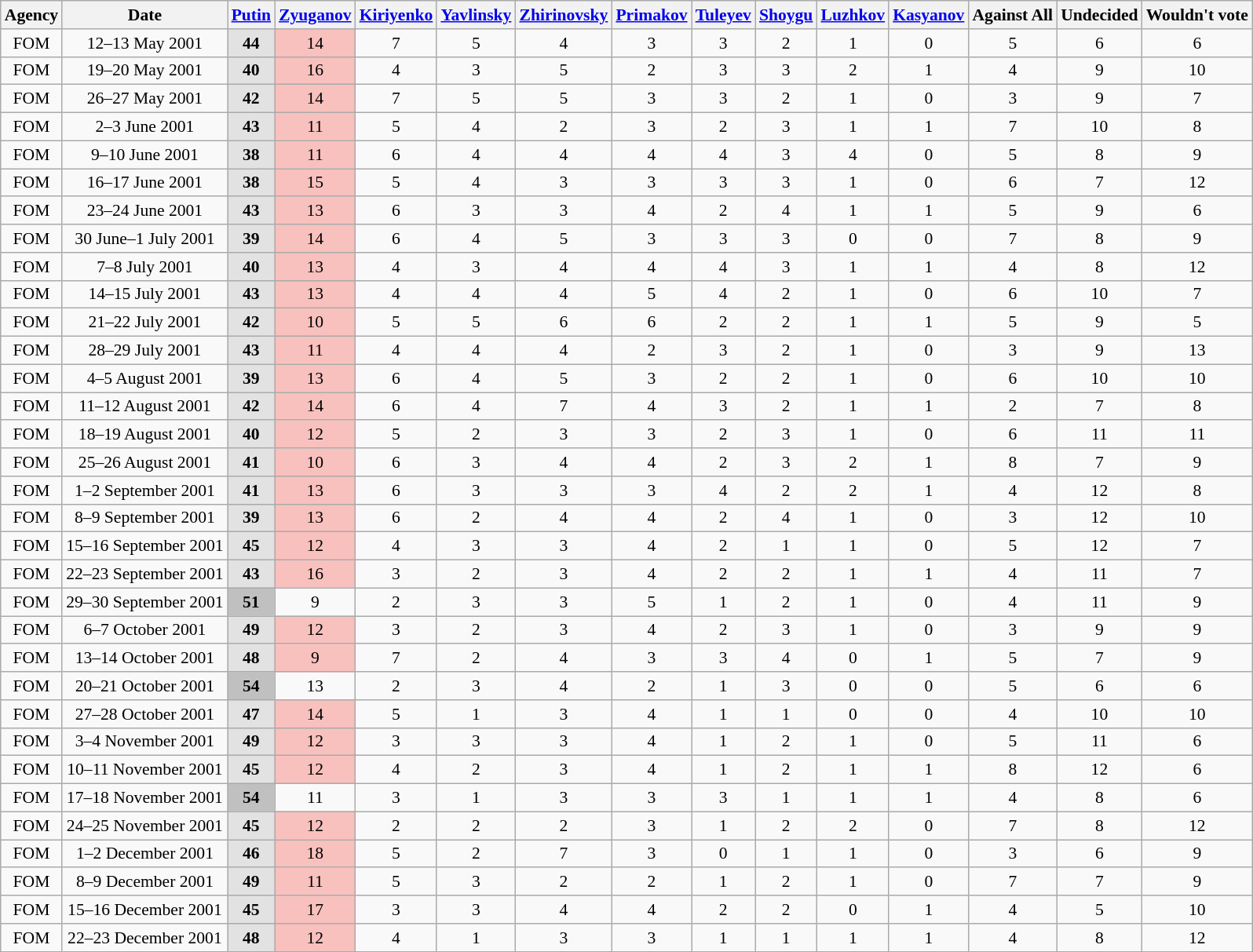<table class=wikitable style="font-size:90%; text-align:center">
<tr>
<th>Agency</th>
<th>Date</th>
<th><a href='#'>Putin</a></th>
<th><a href='#'>Zyuganov</a></th>
<th><a href='#'>Kiriyenko</a></th>
<th><a href='#'>Yavlinsky</a></th>
<th><a href='#'>Zhirinovsky</a></th>
<th><a href='#'>Primakov</a></th>
<th><a href='#'>Tuleyev</a></th>
<th><a href='#'>Shoygu</a></th>
<th><a href='#'>Luzhkov</a></th>
<th><a href='#'>Kasyanov</a></th>
<th>Against All</th>
<th>Undecided</th>
<th>Wouldn't vote</th>
</tr>
<tr>
<td>FOM</td>
<td>12–13 May 2001</td>
<td style="background:#E2E2E2"><strong>44</strong></td>
<td style="background:#F8C1BE">14</td>
<td>7</td>
<td>5</td>
<td>4</td>
<td>3</td>
<td>3</td>
<td>2</td>
<td>1</td>
<td>0</td>
<td>5</td>
<td>6</td>
<td>6</td>
</tr>
<tr>
<td>FOM</td>
<td>19–20 May 2001</td>
<th style="background:#E2E2E2">40</th>
<td style="background:#F8C1BE">16</td>
<td>4</td>
<td>3</td>
<td>5</td>
<td>2</td>
<td>3</td>
<td>3</td>
<td>2</td>
<td>1</td>
<td>4</td>
<td>9</td>
<td>10</td>
</tr>
<tr>
<td>FOM</td>
<td>26–27 May 2001</td>
<th style="background:#E2E2E2">42</th>
<td style="background:#F8C1BE">14</td>
<td>7</td>
<td>5</td>
<td>5</td>
<td>3</td>
<td>3</td>
<td>2</td>
<td>1</td>
<td>0</td>
<td>3</td>
<td>9</td>
<td>7</td>
</tr>
<tr>
<td>FOM</td>
<td>2–3 June 2001</td>
<th style="background:#E2E2E2">43</th>
<td style="background:#F8C1BE">11</td>
<td>5</td>
<td>4</td>
<td>2</td>
<td>3</td>
<td>2</td>
<td>3</td>
<td>1</td>
<td>1</td>
<td>7</td>
<td>10</td>
<td>8</td>
</tr>
<tr>
<td>FOM</td>
<td>9–10 June 2001</td>
<th style="background:#E2E2E2">38</th>
<td style="background:#F8C1BE">11</td>
<td>6</td>
<td>4</td>
<td>4</td>
<td>4</td>
<td>4</td>
<td>3</td>
<td>4</td>
<td>0</td>
<td>5</td>
<td>8</td>
<td>9</td>
</tr>
<tr>
<td>FOM</td>
<td>16–17 June 2001</td>
<th style="background:#E2E2E2">38</th>
<td style="background:#F8C1BE">15</td>
<td>5</td>
<td>4</td>
<td>3</td>
<td>3</td>
<td>3</td>
<td>3</td>
<td>1</td>
<td>0</td>
<td>6</td>
<td>7</td>
<td>12</td>
</tr>
<tr>
<td>FOM</td>
<td>23–24 June 2001</td>
<th style="background:#E2E2E2">43</th>
<td style="background:#F8C1BE">13</td>
<td>6</td>
<td>3</td>
<td>3</td>
<td>4</td>
<td>2</td>
<td>4</td>
<td>1</td>
<td>1</td>
<td>5</td>
<td>9</td>
<td>6</td>
</tr>
<tr>
<td>FOM</td>
<td>30 June–1 July 2001</td>
<th style="background:#E2E2E2">39</th>
<td style="background:#F8C1BE">14</td>
<td>6</td>
<td>4</td>
<td>5</td>
<td>3</td>
<td>3</td>
<td>3</td>
<td>0</td>
<td>0</td>
<td>7</td>
<td>8</td>
<td>9</td>
</tr>
<tr>
<td>FOM</td>
<td>7–8 July 2001</td>
<th style="background:#E2E2E2">40</th>
<td style="background:#F8C1BE">13</td>
<td>4</td>
<td>3</td>
<td>4</td>
<td>4</td>
<td>4</td>
<td>3</td>
<td>1</td>
<td>1</td>
<td>4</td>
<td>8</td>
<td>12</td>
</tr>
<tr>
<td>FOM</td>
<td>14–15 July 2001</td>
<th style="background:#E2E2E2">43</th>
<td style="background:#F8C1BE">13</td>
<td>4</td>
<td>4</td>
<td>4</td>
<td>5</td>
<td>4</td>
<td>2</td>
<td>1</td>
<td>0</td>
<td>6</td>
<td>10</td>
<td>7</td>
</tr>
<tr>
<td>FOM</td>
<td>21–22 July 2001</td>
<th style="background:#E2E2E2">42</th>
<td style="background:#F8C1BE">10</td>
<td>5</td>
<td>5</td>
<td>6</td>
<td>6</td>
<td>2</td>
<td>2</td>
<td>1</td>
<td>1</td>
<td>5</td>
<td>9</td>
<td>5</td>
</tr>
<tr>
<td>FOM</td>
<td>28–29 July 2001</td>
<th style="background:#E2E2E2">43</th>
<td style="background:#F8C1BE">11</td>
<td>4</td>
<td>4</td>
<td>4</td>
<td>2</td>
<td>3</td>
<td>2</td>
<td>1</td>
<td>0</td>
<td>3</td>
<td>9</td>
<td>13</td>
</tr>
<tr>
<td>FOM</td>
<td>4–5 August 2001</td>
<th style="background:#E2E2E2">39</th>
<td style="background:#F8C1BE">13</td>
<td>6</td>
<td>4</td>
<td>5</td>
<td>3</td>
<td>2</td>
<td>2</td>
<td>1</td>
<td>0</td>
<td>6</td>
<td>10</td>
<td>10</td>
</tr>
<tr>
<td>FOM</td>
<td>11–12 August 2001</td>
<th style="background:#E2E2E2">42</th>
<td style="background:#F8C1BE">14</td>
<td>6</td>
<td>4</td>
<td>7</td>
<td>4</td>
<td>3</td>
<td>2</td>
<td>1</td>
<td>1</td>
<td>2</td>
<td>7</td>
<td>8</td>
</tr>
<tr>
<td>FOM</td>
<td>18–19 August 2001</td>
<th style="background:#E2E2E2">40</th>
<td style="background:#F8C1BE">12</td>
<td>5</td>
<td>2</td>
<td>3</td>
<td>3</td>
<td>2</td>
<td>3</td>
<td>1</td>
<td>0</td>
<td>6</td>
<td>11</td>
<td>11</td>
</tr>
<tr>
<td>FOM</td>
<td>25–26 August 2001</td>
<th style="background:#E2E2E2">41</th>
<td style="background:#F8C1BE">10</td>
<td>6</td>
<td>3</td>
<td>4</td>
<td>4</td>
<td>2</td>
<td>3</td>
<td>2</td>
<td>1</td>
<td>8</td>
<td>7</td>
<td>9</td>
</tr>
<tr>
<td>FOM</td>
<td>1–2 September 2001</td>
<th style="background:#E2E2E2">41</th>
<td style="background:#F8C1BE">13</td>
<td>6</td>
<td>3</td>
<td>3</td>
<td>3</td>
<td>4</td>
<td>2</td>
<td>2</td>
<td>1</td>
<td>4</td>
<td>12</td>
<td>8</td>
</tr>
<tr>
<td>FOM</td>
<td>8–9 September 2001</td>
<th style="background:#E2E2E2">39</th>
<td style="background:#F8C1BE">13</td>
<td>6</td>
<td>2</td>
<td>4</td>
<td>4</td>
<td>2</td>
<td>4</td>
<td>1</td>
<td>0</td>
<td>3</td>
<td>12</td>
<td>10</td>
</tr>
<tr>
<td>FOM</td>
<td>15–16 September 2001</td>
<th style="background:#E2E2E2">45</th>
<td style="background:#F8C1BE">12</td>
<td>4</td>
<td>3</td>
<td>3</td>
<td>4</td>
<td>2</td>
<td>1</td>
<td>1</td>
<td>0</td>
<td>5</td>
<td>12</td>
<td>7</td>
</tr>
<tr>
<td>FOM</td>
<td>22–23 September 2001</td>
<th style="background:#E2E2E2">43</th>
<td style="background:#F8C1BE">16</td>
<td>3</td>
<td>2</td>
<td>3</td>
<td>4</td>
<td>2</td>
<td>2</td>
<td>1</td>
<td>1</td>
<td>4</td>
<td>11</td>
<td>7</td>
</tr>
<tr>
<td>FOM</td>
<td>29–30 September 2001</td>
<th style="background:#C0C0C0">51</th>
<td>9</td>
<td>2</td>
<td>3</td>
<td>3</td>
<td>5</td>
<td>1</td>
<td>2</td>
<td>1</td>
<td>0</td>
<td>4</td>
<td>11</td>
<td>9</td>
</tr>
<tr>
<td>FOM</td>
<td>6–7 October 2001</td>
<th style="background:#E2E2E2">49</th>
<td style="background:#F8C1BE">12</td>
<td>3</td>
<td>2</td>
<td>3</td>
<td>4</td>
<td>2</td>
<td>3</td>
<td>1</td>
<td>0</td>
<td>3</td>
<td>9</td>
<td>9</td>
</tr>
<tr>
<td>FOM</td>
<td>13–14 October 2001</td>
<th style="background:#E2E2E2">48</th>
<td style="background:#F8C1BE">9</td>
<td>7</td>
<td>2</td>
<td>4</td>
<td>3</td>
<td>3</td>
<td>4</td>
<td>0</td>
<td>1</td>
<td>5</td>
<td>7</td>
<td>9</td>
</tr>
<tr>
<td>FOM</td>
<td>20–21 October 2001</td>
<th style="background:#C0C0C0">54</th>
<td>13</td>
<td>2</td>
<td>3</td>
<td>4</td>
<td>2</td>
<td>1</td>
<td>3</td>
<td>0</td>
<td>0</td>
<td>5</td>
<td>6</td>
<td>6</td>
</tr>
<tr>
<td>FOM</td>
<td>27–28 October 2001</td>
<th style="background:#E2E2E2">47</th>
<td style="background:#F8C1BE">14</td>
<td>5</td>
<td>1</td>
<td>3</td>
<td>4</td>
<td>1</td>
<td>1</td>
<td>0</td>
<td>0</td>
<td>4</td>
<td>10</td>
<td>10</td>
</tr>
<tr>
<td>FOM</td>
<td>3–4 November 2001</td>
<th style="background:#E2E2E2">49</th>
<td style="background:#F8C1BE">12</td>
<td>3</td>
<td>3</td>
<td>3</td>
<td>4</td>
<td>1</td>
<td>2</td>
<td>1</td>
<td>0</td>
<td>5</td>
<td>11</td>
<td>6</td>
</tr>
<tr>
<td>FOM</td>
<td>10–11 November 2001</td>
<th style="background:#E2E2E2">45</th>
<td style="background:#F8C1BE">12</td>
<td>4</td>
<td>2</td>
<td>3</td>
<td>4</td>
<td>1</td>
<td>2</td>
<td>1</td>
<td>1</td>
<td>8</td>
<td>12</td>
<td>6</td>
</tr>
<tr>
<td>FOM</td>
<td>17–18 November 2001</td>
<th style="background:#C0C0C0">54</th>
<td>11</td>
<td>3</td>
<td>1</td>
<td>3</td>
<td>3</td>
<td>3</td>
<td>1</td>
<td>1</td>
<td>1</td>
<td>4</td>
<td>8</td>
<td>6</td>
</tr>
<tr>
<td>FOM</td>
<td>24–25 November 2001</td>
<th style="background:#E2E2E2">45</th>
<td style="background:#F8C1BE">12</td>
<td>2</td>
<td>2</td>
<td>2</td>
<td>3</td>
<td>1</td>
<td>2</td>
<td>2</td>
<td>0</td>
<td>7</td>
<td>8</td>
<td>12</td>
</tr>
<tr>
<td>FOM</td>
<td>1–2 December 2001</td>
<th style="background:#E2E2E2">46</th>
<td style="background:#F8C1BE">18</td>
<td>5</td>
<td>2</td>
<td>7</td>
<td>3</td>
<td>0</td>
<td>1</td>
<td>1</td>
<td>0</td>
<td>3</td>
<td>6</td>
<td>9</td>
</tr>
<tr>
<td>FOM</td>
<td>8–9 December 2001</td>
<th style="background:#E2E2E2">49</th>
<td style="background:#F8C1BE">11</td>
<td>5</td>
<td>3</td>
<td>2</td>
<td>2</td>
<td>1</td>
<td>2</td>
<td>1</td>
<td>0</td>
<td>7</td>
<td>7</td>
<td>9</td>
</tr>
<tr>
<td>FOM</td>
<td>15–16 December 2001</td>
<th style="background:#E2E2E2">45</th>
<td style="background:#F8C1BE">17</td>
<td>3</td>
<td>3</td>
<td>4</td>
<td>4</td>
<td>2</td>
<td>2</td>
<td>0</td>
<td>1</td>
<td>4</td>
<td>5</td>
<td>10</td>
</tr>
<tr>
<td>FOM</td>
<td>22–23 December 2001</td>
<th style="background:#E2E2E2">48</th>
<td style="background:#F8C1BE">12</td>
<td>4</td>
<td>1</td>
<td>3</td>
<td>3</td>
<td>1</td>
<td>1</td>
<td>1</td>
<td>1</td>
<td>4</td>
<td>8</td>
<td>12</td>
</tr>
</table>
